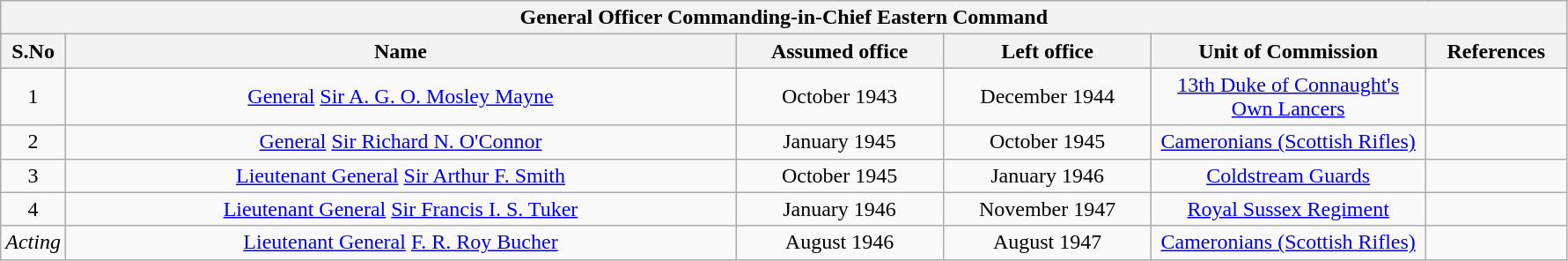<table class="wikitable sortable" style="text-align:center">
<tr>
<th colspan="6"><strong>General Officer Commanding-in-Chief Eastern Command</strong></th>
</tr>
<tr style="background:#cccccc">
<th scope="col" style="width: 20px;">S.No</th>
<th scope="col" style="width: 500px;">Name</th>
<th scope="col" style="width: 150px;">Assumed office</th>
<th scope="col" style="width: 150px;">Left office</th>
<th scope="col" style="width: 200px;">Unit of Commission</th>
<th scope="col" style="width: 100px;">References</th>
</tr>
<tr>
<td>1</td>
<td><a href='#'>General</a> <a href='#'>Sir A. G. O. Mosley Mayne</a> </td>
<td>October 1943</td>
<td>December 1944</td>
<td><a href='#'>13th Duke of Connaught's Own Lancers</a></td>
<td></td>
</tr>
<tr>
<td>2</td>
<td><a href='#'>General</a> <a href='#'>Sir Richard N. O'Connor</a> </td>
<td>January 1945</td>
<td>October 1945</td>
<td><a href='#'>Cameronians (Scottish Rifles)</a></td>
<td></td>
</tr>
<tr>
<td>3</td>
<td><a href='#'>Lieutenant General</a> <a href='#'>Sir Arthur F. Smith</a> </td>
<td>October 1945</td>
<td>January 1946</td>
<td><a href='#'>Coldstream Guards</a></td>
<td></td>
</tr>
<tr>
<td>4</td>
<td><a href='#'>Lieutenant General</a> <a href='#'>Sir Francis I. S. Tuker</a> </td>
<td>January 1946</td>
<td>November 1947</td>
<td><a href='#'>Royal Sussex Regiment</a></td>
<td></td>
</tr>
<tr>
<td><em>Acting</em></td>
<td><a href='#'>Lieutenant General</a> <a href='#'>F. R. Roy Bucher</a> </td>
<td>August 1946</td>
<td>August 1947</td>
<td><a href='#'>Cameronians (Scottish Rifles)</a></td>
<td></td>
</tr>
</table>
